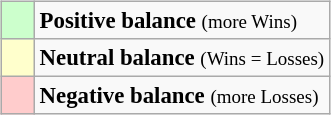<table class="wikitable" style="float:right; font-size:95%">
<tr>
<td style="background:#ccffcc;">    </td>
<td><strong>Positive balance</strong> <small>(more Wins)</small></td>
</tr>
<tr>
<td style="background:#ffffcc;">    </td>
<td><strong>Neutral balance</strong> <small>(Wins = Losses)</small></td>
</tr>
<tr>
<td style="background:#ffcccc;">    </td>
<td><strong>Negative balance</strong> <small>(more Losses)</small></td>
</tr>
</table>
